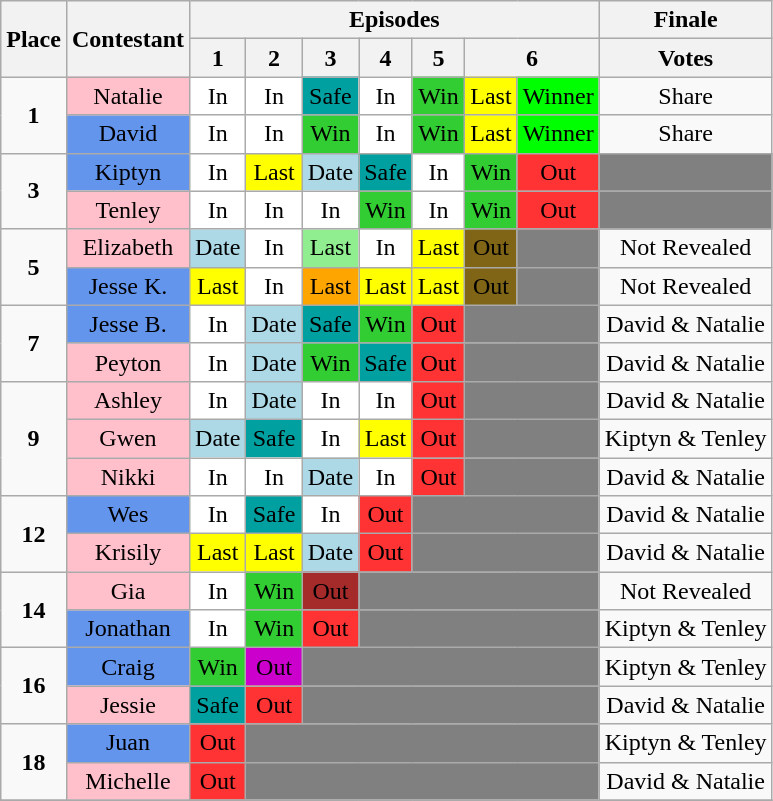<table class="wikitable" style="text-align:center">
<tr>
<th rowspan=2>Place</th>
<th rowspan=2>Contestant</th>
<th colspan=7>Episodes</th>
<th>Finale</th>
</tr>
<tr>
<th>1</th>
<th>2</th>
<th>3</th>
<th>4</th>
<th>5</th>
<th colspan=2>6</th>
<th>Votes</th>
</tr>
<tr>
<td rowspan=2><strong>1</strong></td>
<td bgcolor="FFC0CB">Natalie</td>
<td bgcolor="FFFFFF">In</td>
<td bgcolor="FFFFFF">In</td>
<td bgcolor="00A0A0">Safe</td>
<td bgcolor="FFFFFF">In</td>
<td bgcolor="32CD32">Win</td>
<td bgcolor="FFFF00">Last</td>
<td bgcolor="00FF00">Winner</td>
<td>Share</td>
</tr>
<tr>
<td bgcolor="6495ED">David</td>
<td bgcolor="FFFFFF">In</td>
<td bgcolor="FFFFFF">In</td>
<td bgcolor="32CD32">Win</td>
<td bgcolor="FFFFFF">In</td>
<td bgcolor="32CD32">Win</td>
<td bgcolor="FFFF00">Last</td>
<td bgcolor="00FF00">Winner</td>
<td>Share</td>
</tr>
<tr>
<td rowspan=2><strong>3</strong></td>
<td bgcolor="6495ED">Kiptyn</td>
<td bgcolor="FFFFFF">In</td>
<td bgcolor="FFFF00">Last</td>
<td bgcolor="ADD8E6">Date</td>
<td bgcolor="00A0A0">Safe</td>
<td bgcolor="FFFFFF">In</td>
<td bgcolor="32CD32">Win</td>
<td bgcolor="FF3333">Out</td>
<td bgcolor="808080"></td>
</tr>
<tr>
<td bgcolor="FFC0CB">Tenley</td>
<td bgcolor="FFFFFF">In</td>
<td bgcolor="FFFFFF">In</td>
<td bgcolor="FFFFFF">In</td>
<td bgcolor="32CD32">Win</td>
<td bgcolor="FFFFFF">In</td>
<td bgcolor="32CD32">Win</td>
<td bgcolor="FF3333">Out</td>
<td bgcolor="808080"></td>
</tr>
<tr>
<td rowspan=2><strong>5</strong></td>
<td bgcolor="FFC0CB">Elizabeth</td>
<td bgcolor="ADD8E6">Date</td>
<td bgcolor="FFFFFF">In</td>
<td bgcolor="90EE90">Last</td>
<td bgcolor="FFFFFF">In</td>
<td bgcolor="FFFF00">Last</td>
<td bgcolor="806517">Out</td>
<td bgcolor="808080"></td>
<td>Not Revealed</td>
</tr>
<tr>
<td bgcolor="6495ED">Jesse K.</td>
<td bgcolor="FFFF00">Last</td>
<td bgcolor="FFFFFF">In</td>
<td bgcolor="FFA500">Last</td>
<td bgcolor="FFFF00">Last</td>
<td bgcolor="FFFF00">Last</td>
<td bgcolor="806517">Out</td>
<td bgcolor="808080"></td>
<td>Not Revealed</td>
</tr>
<tr>
<td rowspan=2><strong>7</strong></td>
<td bgcolor="6495ED">Jesse B.</td>
<td bgcolor="FFFFFF">In</td>
<td bgcolor="ADD8E6">Date</td>
<td bgcolor="00A0A0">Safe</td>
<td bgcolor="32CD32">Win</td>
<td bgcolor="FF3333">Out</td>
<td bgcolor="808080" colspan=2></td>
<td>David & Natalie</td>
</tr>
<tr>
<td bgcolor="FFC0CB">Peyton</td>
<td bgcolor="FFFFFF">In</td>
<td bgcolor="ADD8E6">Date</td>
<td bgcolor="32CD32">Win</td>
<td bgcolor="00A0A0">Safe</td>
<td bgcolor="FF3333">Out</td>
<td bgcolor="808080" colspan=2></td>
<td>David & Natalie</td>
</tr>
<tr>
<td rowspan=3><strong>9</strong></td>
<td bgcolor="FFC0CB">Ashley</td>
<td bgcolor="FFFFFF">In</td>
<td bgcolor="ADD8E6">Date</td>
<td bgcolor="FFFFFF">In</td>
<td bgcolor="FFFFFF">In</td>
<td bgcolor="FF3333">Out</td>
<td bgcolor="808080" colspan=2></td>
<td>David & Natalie</td>
</tr>
<tr>
<td bgcolor="FFC0CB">Gwen</td>
<td bgcolor="ADD8E6">Date</td>
<td bgcolor="00A0A0">Safe</td>
<td bgcolor="FFFFFF">In</td>
<td bgcolor="FFFF00">Last</td>
<td bgcolor="FF3333">Out</td>
<td bgcolor="808080" colspan=2></td>
<td>Kiptyn & Tenley</td>
</tr>
<tr>
<td bgcolor="FFC0CB">Nikki</td>
<td bgcolor="FFFFFF">In</td>
<td bgcolor="FFFFFF">In</td>
<td bgcolor="ADD8E6">Date</td>
<td bgcolor="FFFFFF">In</td>
<td bgcolor="FF3333">Out</td>
<td bgcolor="808080" colspan=2></td>
<td>David & Natalie</td>
</tr>
<tr>
<td rowspan=2><strong>12</strong></td>
<td bgcolor="6495ED">Wes</td>
<td bgcolor="FFFFFF">In</td>
<td bgcolor="00A0A0">Safe</td>
<td bgcolor="FFFFFF">In</td>
<td bgcolor="FF3333">Out</td>
<td bgcolor="808080" colspan=3></td>
<td>David & Natalie</td>
</tr>
<tr>
<td bgcolor="FFC0CB">Krisily</td>
<td bgcolor="FFFF00">Last</td>
<td bgcolor="FFFF00">Last</td>
<td bgcolor="ADD8E6">Date</td>
<td bgcolor="FF3333">Out</td>
<td bgcolor="808080" colspan=3></td>
<td>David & Natalie</td>
</tr>
<tr>
<td rowspan=2><strong>14</strong></td>
<td bgcolor="FFC0CB">Gia</td>
<td bgcolor="FFFFFF">In</td>
<td bgcolor="32CD32">Win</td>
<td bgcolor="A52A2A">Out</td>
<td bgcolor="808080" colspan=4></td>
<td>Not Revealed</td>
</tr>
<tr>
<td bgcolor="6495ED">Jonathan</td>
<td bgcolor="FFFFFF">In</td>
<td bgcolor="32CD32">Win</td>
<td bgcolor="FF3333">Out</td>
<td bgcolor="808080" colspan=4></td>
<td>Kiptyn & Tenley</td>
</tr>
<tr>
<td rowspan=2><strong>16</strong></td>
<td bgcolor="6495ED">Craig</td>
<td bgcolor="32CD32">Win</td>
<td bgcolor="CC00CC">Out</td>
<td bgcolor="808080" colspan=5></td>
<td>Kiptyn & Tenley</td>
</tr>
<tr>
<td bgcolor="FFC0CB">Jessie</td>
<td bgcolor="00A0A0">Safe</td>
<td bgcolor="FF3333">Out</td>
<td bgcolor="808080" colspan=5></td>
<td>David & Natalie</td>
</tr>
<tr>
<td rowspan=2><strong>18</strong></td>
<td bgcolor="6495ED">Juan</td>
<td bgcolor="FF3333">Out</td>
<td bgcolor="808080" colspan=6></td>
<td>Kiptyn & Tenley</td>
</tr>
<tr>
<td bgcolor="FFC0CB">Michelle</td>
<td bgcolor="FF3333">Out</td>
<td bgcolor="808080" colspan=6></td>
<td>David & Natalie</td>
</tr>
<tr>
</tr>
</table>
